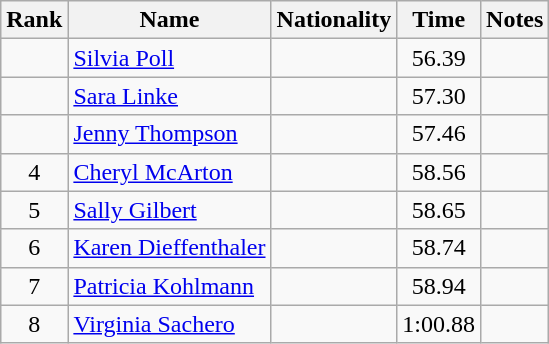<table class="wikitable sortable" style="text-align:center">
<tr>
<th>Rank</th>
<th>Name</th>
<th>Nationality</th>
<th>Time</th>
<th>Notes</th>
</tr>
<tr>
<td></td>
<td align=left><a href='#'>Silvia Poll</a></td>
<td align=left></td>
<td>56.39</td>
<td></td>
</tr>
<tr>
<td></td>
<td align=left><a href='#'>Sara Linke</a></td>
<td align=left></td>
<td>57.30</td>
<td></td>
</tr>
<tr>
<td></td>
<td align=left><a href='#'>Jenny Thompson</a></td>
<td align=left></td>
<td>57.46</td>
<td></td>
</tr>
<tr>
<td>4</td>
<td align=left><a href='#'>Cheryl McArton</a></td>
<td align=left></td>
<td>58.56</td>
<td></td>
</tr>
<tr>
<td>5</td>
<td align=left><a href='#'>Sally Gilbert</a></td>
<td align=left></td>
<td>58.65</td>
<td></td>
</tr>
<tr>
<td>6</td>
<td align=left><a href='#'>Karen Dieffenthaler</a></td>
<td align=left></td>
<td>58.74</td>
<td></td>
</tr>
<tr>
<td>7</td>
<td align=left><a href='#'>Patricia Kohlmann</a></td>
<td align=left></td>
<td>58.94</td>
<td></td>
</tr>
<tr>
<td>8</td>
<td align=left><a href='#'>Virginia Sachero</a></td>
<td align=left></td>
<td>1:00.88</td>
<td></td>
</tr>
</table>
